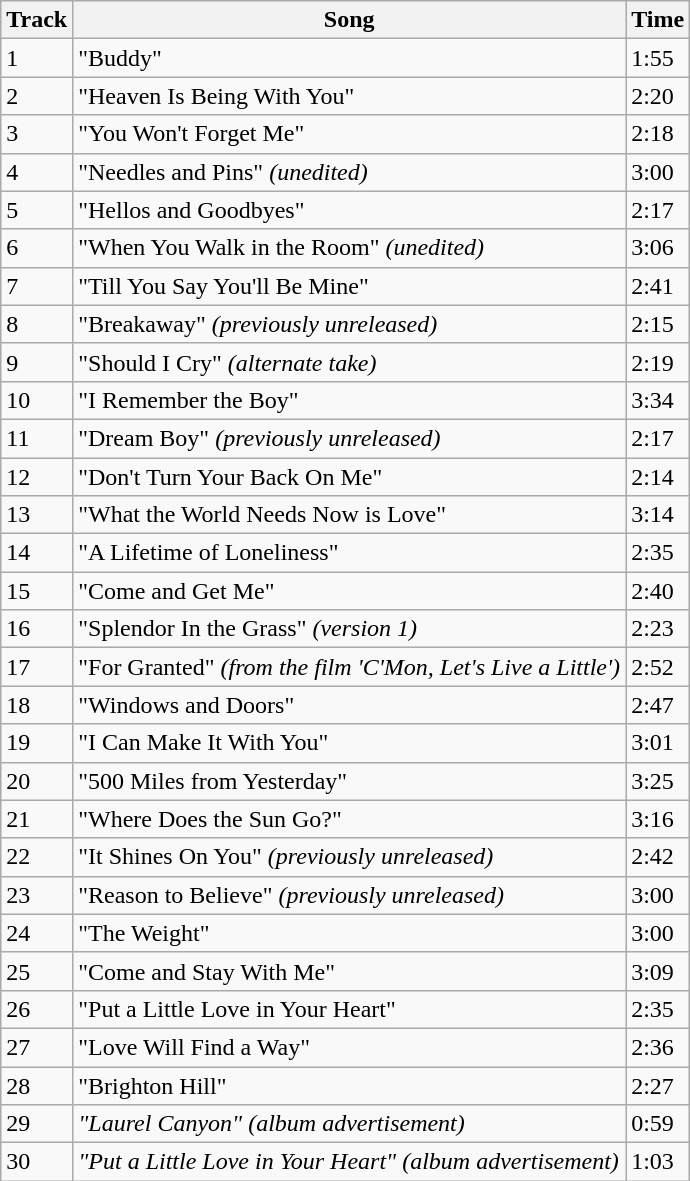<table class="wikitable">
<tr>
<th>Track</th>
<th>Song</th>
<th>Time</th>
</tr>
<tr>
<td>1</td>
<td>"Buddy"</td>
<td>1:55</td>
</tr>
<tr>
<td>2</td>
<td>"Heaven Is Being With You"</td>
<td>2:20</td>
</tr>
<tr>
<td>3</td>
<td>"You Won't Forget Me"</td>
<td>2:18</td>
</tr>
<tr>
<td>4</td>
<td>"Needles and Pins" <em>(unedited)</em></td>
<td>3:00</td>
</tr>
<tr>
<td>5</td>
<td>"Hellos and Goodbyes"</td>
<td>2:17</td>
</tr>
<tr>
<td>6</td>
<td>"When You Walk in the Room" <em>(unedited)</em></td>
<td>3:06</td>
</tr>
<tr>
<td>7</td>
<td>"Till You Say You'll Be Mine"</td>
<td>2:41</td>
</tr>
<tr>
<td>8</td>
<td>"Breakaway" <em>(previously unreleased)</em></td>
<td>2:15</td>
</tr>
<tr>
<td>9</td>
<td>"Should I Cry" <em>(alternate take)</em></td>
<td>2:19</td>
</tr>
<tr>
<td>10</td>
<td>"I Remember the Boy"</td>
<td>3:34</td>
</tr>
<tr>
<td>11</td>
<td>"Dream Boy" <em>(previously unreleased)</em></td>
<td>2:17</td>
</tr>
<tr>
<td>12</td>
<td>"Don't Turn Your Back On Me"</td>
<td>2:14</td>
</tr>
<tr>
<td>13</td>
<td>"What the World Needs Now is Love"</td>
<td>3:14</td>
</tr>
<tr>
<td>14</td>
<td>"A Lifetime of Loneliness"</td>
<td>2:35</td>
</tr>
<tr>
<td>15</td>
<td>"Come and Get Me"</td>
<td>2:40</td>
</tr>
<tr>
<td>16</td>
<td>"Splendor In the Grass" <em>(version 1)</em></td>
<td>2:23</td>
</tr>
<tr>
<td>17</td>
<td>"For Granted" <em>(from the film 'C'Mon, Let's Live a Little')</em></td>
<td>2:52</td>
</tr>
<tr>
<td>18</td>
<td>"Windows and Doors"</td>
<td>2:47</td>
</tr>
<tr>
<td>19</td>
<td>"I Can Make It With You"</td>
<td>3:01</td>
</tr>
<tr>
<td>20</td>
<td>"500 Miles from Yesterday"</td>
<td>3:25</td>
</tr>
<tr>
<td>21</td>
<td>"Where Does the Sun Go?"</td>
<td>3:16</td>
</tr>
<tr>
<td>22</td>
<td>"It Shines On You" <em>(previously unreleased)</em></td>
<td>2:42</td>
</tr>
<tr>
<td>23</td>
<td>"Reason to Believe" <em>(previously unreleased)</em></td>
<td>3:00</td>
</tr>
<tr>
<td>24</td>
<td>"The Weight"</td>
<td>3:00</td>
</tr>
<tr>
<td>25</td>
<td>"Come and Stay With Me"</td>
<td>3:09</td>
</tr>
<tr>
<td>26</td>
<td>"Put a Little Love in Your Heart"</td>
<td>2:35</td>
</tr>
<tr>
<td>27</td>
<td>"Love Will Find a Way"</td>
<td>2:36</td>
</tr>
<tr>
<td>28</td>
<td>"Brighton Hill"</td>
<td>2:27</td>
</tr>
<tr>
<td>29</td>
<td><em>"Laurel Canyon" (album advertisement)</em></td>
<td>0:59</td>
</tr>
<tr>
<td>30</td>
<td><em>"Put a Little Love in Your Heart" (album advertisement)</em></td>
<td>1:03</td>
</tr>
</table>
